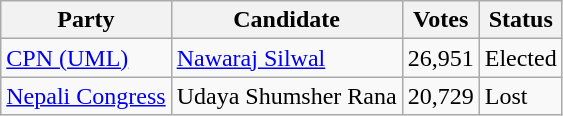<table class="wikitable">
<tr>
<th>Party</th>
<th>Candidate</th>
<th>Votes</th>
<th>Status</th>
</tr>
<tr>
<td><a href='#'>CPN (UML)</a></td>
<td><a href='#'>Nawaraj Silwal</a></td>
<td>26,951</td>
<td>Elected</td>
</tr>
<tr>
<td><a href='#'>Nepali Congress</a></td>
<td>Udaya Shumsher Rana</td>
<td>20,729</td>
<td>Lost</td>
</tr>
</table>
